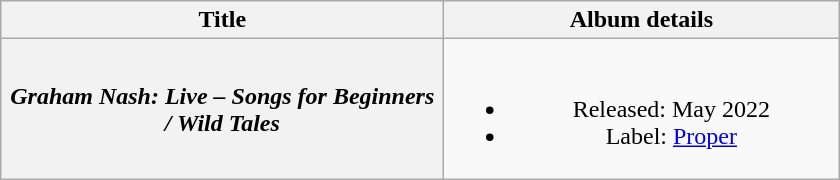<table class="wikitable plainrowheaders" style="text-align:center;">
<tr>
<th scope="col" style="width:18em;">Title</th>
<th scope="col" style="width:16em;">Album details</th>
</tr>
<tr>
<th scope="row"><em>Graham Nash: Live – Songs for Beginners / Wild Tales</em></th>
<td><br><ul><li>Released: May 2022</li><li>Label: <a href='#'>Proper</a></li></ul></td>
</tr>
</table>
